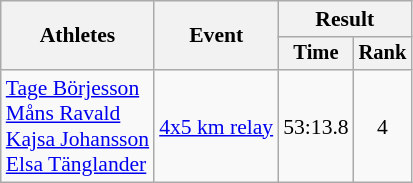<table class="wikitable" style="font-size:90%">
<tr>
<th rowspan="2">Athletes</th>
<th rowspan="2">Event</th>
<th colspan="2">Result</th>
</tr>
<tr style="font-size:95%">
<th>Time</th>
<th>Rank</th>
</tr>
<tr align=center>
<td align=left><a href='#'>Tage Börjesson</a><br><a href='#'>Måns Ravald</a><br><a href='#'>Kajsa Johansson</a><br><a href='#'>Elsa Tänglander</a></td>
<td align=left><a href='#'>4x5 km relay</a></td>
<td>53:13.8</td>
<td>4</td>
</tr>
</table>
